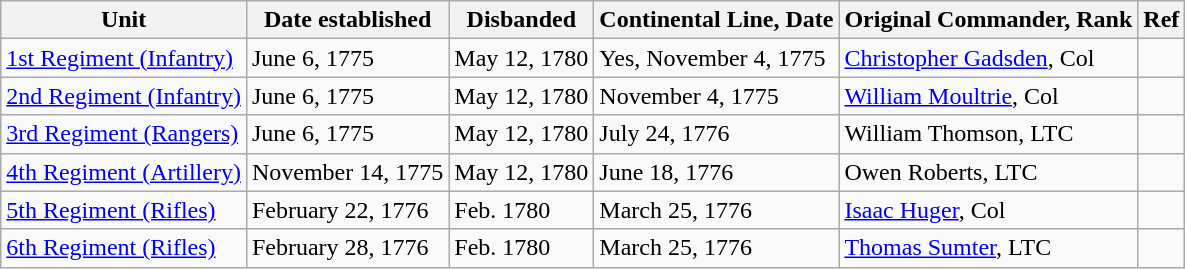<table class="wikitable sortable">
<tr>
<th>Unit</th>
<th>Date established</th>
<th>Disbanded</th>
<th>Continental Line, Date</th>
<th>Original Commander, Rank</th>
<th>Ref</th>
</tr>
<tr>
<td><a href='#'>1st Regiment (Infantry)</a></td>
<td data-sort-value="17750606">June 6, 1775</td>
<td data-sort-value="17800512">May 12, 1780</td>
<td>Yes, November 4, 1775</td>
<td data-sort-value="Gadsden, Christopher"><a href='#'>Christopher Gadsden</a>, Col</td>
<td align=center></td>
</tr>
<tr>
<td><a href='#'>2nd Regiment (Infantry)</a></td>
<td data-sort-value="17750606">June 6, 1775</td>
<td data-sort-value="17800512">May 12, 1780</td>
<td>November 4, 1775</td>
<td data-sort-value="Moultrie, William"><a href='#'>William Moultrie</a>, Col</td>
<td align=center></td>
</tr>
<tr>
<td><a href='#'>3rd Regiment (Rangers)</a></td>
<td data-sort-value="17750606">June 6, 1775</td>
<td data-sort-value="17800512">May 12, 1780</td>
<td>July 24, 1776</td>
<td data-sort-value="Thomson, William">William Thomson, LTC</td>
<td align=center></td>
</tr>
<tr>
<td><a href='#'>4th Regiment (Artillery)</a></td>
<td data-sort-value="17751114">November 14, 1775</td>
<td data-sort-value="17800512">May 12, 1780</td>
<td>June 18, 1776</td>
<td data-sort-value="Roberts, Owen">Owen Roberts, LTC</td>
<td align=center></td>
</tr>
<tr>
<td><a href='#'>5th Regiment (Rifles)</a></td>
<td data-sort-value="17760222">February 22, 1776</td>
<td data-sort-value="17800200">Feb. 1780</td>
<td>March 25, 1776</td>
<td data-sort-value="Hunger, Isaac"><a href='#'>Isaac Huger</a>, Col</td>
<td align=center></td>
</tr>
<tr>
<td><a href='#'>6th Regiment (Rifles)</a></td>
<td data-sort-value="17760228">February 28, 1776</td>
<td data-sort-value="17800200">Feb. 1780</td>
<td>March 25, 1776</td>
<td data-sort-value="Sumter, Thomas"><a href='#'>Thomas Sumter</a>, LTC</td>
<td align=center></td>
</tr>
</table>
